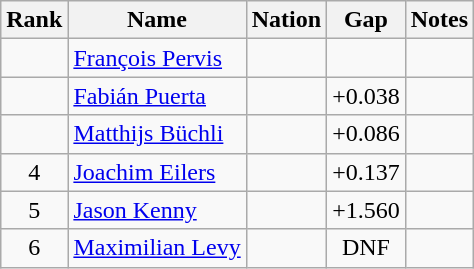<table class="wikitable sortable" style="text-align:center">
<tr>
<th>Rank</th>
<th>Name</th>
<th>Nation</th>
<th>Gap</th>
<th>Notes</th>
</tr>
<tr>
<td></td>
<td align=left><a href='#'>François Pervis</a></td>
<td align=left></td>
<td></td>
<td></td>
</tr>
<tr>
<td></td>
<td align=left><a href='#'>Fabián Puerta</a></td>
<td align=left></td>
<td>+0.038</td>
<td></td>
</tr>
<tr>
<td></td>
<td align=left><a href='#'>Matthijs Büchli</a></td>
<td align=left></td>
<td>+0.086</td>
<td></td>
</tr>
<tr>
<td>4</td>
<td align=left><a href='#'>Joachim Eilers</a></td>
<td align=left></td>
<td>+0.137</td>
<td></td>
</tr>
<tr>
<td>5</td>
<td align=left><a href='#'>Jason Kenny</a></td>
<td align=left></td>
<td>+1.560</td>
<td></td>
</tr>
<tr>
<td>6</td>
<td align=left><a href='#'>Maximilian Levy</a></td>
<td align=left></td>
<td>DNF</td>
<td></td>
</tr>
</table>
